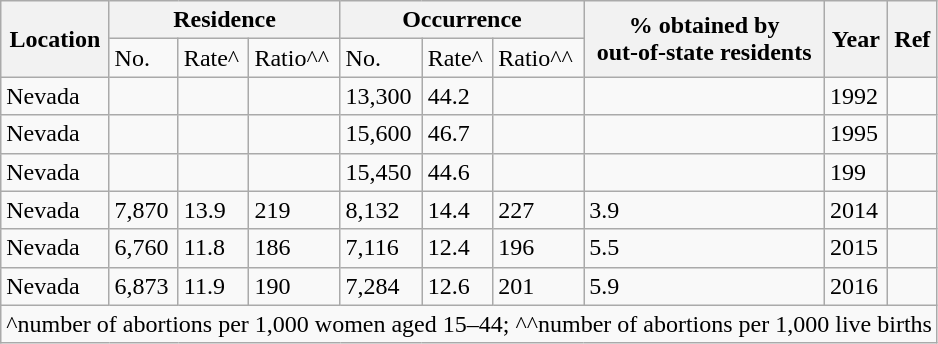<table class="wikitable">
<tr>
<th rowspan="2">Location</th>
<th colspan="3">Residence</th>
<th colspan="3">Occurrence</th>
<th rowspan="2">% obtained by<br>out-of-state residents</th>
<th rowspan="2">Year</th>
<th rowspan="2">Ref</th>
</tr>
<tr>
<td>No.</td>
<td>Rate^</td>
<td>Ratio^^</td>
<td>No.</td>
<td>Rate^</td>
<td>Ratio^^</td>
</tr>
<tr>
<td>Nevada</td>
<td></td>
<td></td>
<td></td>
<td>13,300</td>
<td>44.2</td>
<td></td>
<td></td>
<td>1992</td>
<td></td>
</tr>
<tr>
<td>Nevada</td>
<td></td>
<td></td>
<td></td>
<td>15,600</td>
<td>46.7</td>
<td></td>
<td></td>
<td>1995</td>
<td></td>
</tr>
<tr>
<td>Nevada</td>
<td></td>
<td></td>
<td></td>
<td>15,450</td>
<td>44.6</td>
<td></td>
<td></td>
<td>199</td>
<td></td>
</tr>
<tr>
<td>Nevada</td>
<td>7,870</td>
<td>13.9</td>
<td>219</td>
<td>8,132</td>
<td>14.4</td>
<td>227</td>
<td>3.9</td>
<td>2014</td>
<td></td>
</tr>
<tr>
<td>Nevada</td>
<td>6,760</td>
<td>11.8</td>
<td>186</td>
<td>7,116</td>
<td>12.4</td>
<td>196</td>
<td>5.5</td>
<td>2015</td>
<td></td>
</tr>
<tr>
<td>Nevada</td>
<td>6,873</td>
<td>11.9</td>
<td>190</td>
<td>7,284</td>
<td>12.6</td>
<td>201</td>
<td>5.9</td>
<td>2016</td>
<td></td>
</tr>
<tr>
<td colspan="10">^number of abortions per 1,000 women aged 15–44; ^^number of abortions per 1,000 live births</td>
</tr>
</table>
